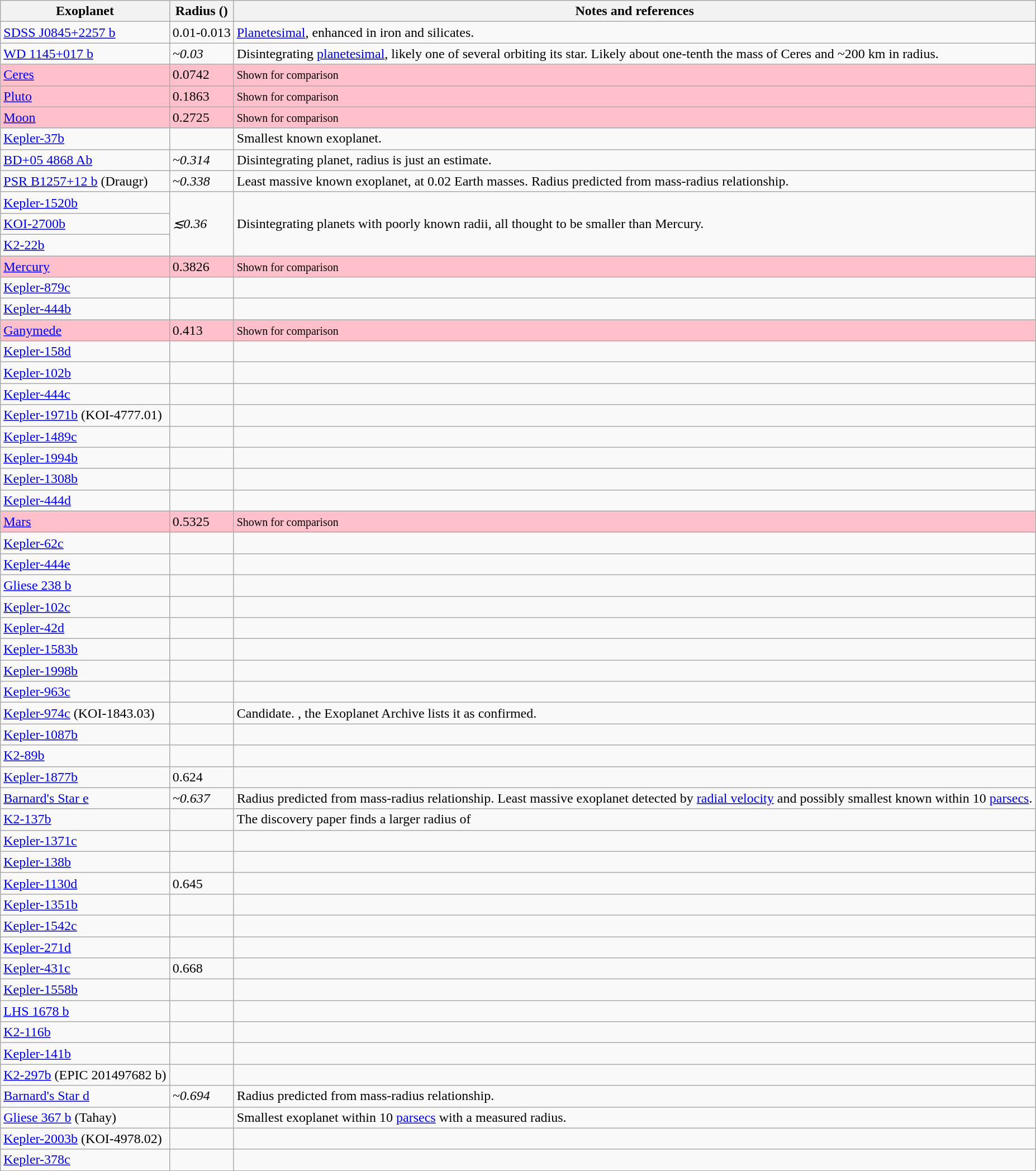<table class="wikitable sortable">
<tr>
<th>Exoplanet</th>
<th>Radius ()</th>
<th class="unsortable">Notes and references</th>
</tr>
<tr>
<td><a href='#'>SDSS J0845+2257 b</a></td>
<td>0.01-0.013</td>
<td><a href='#'>Planetesimal</a>, enhanced in iron and silicates. </td>
</tr>
<tr>
<td><a href='#'>WD 1145+017 b</a></td>
<td><em>~0.03</em></td>
<td>Disintegrating <a href='#'>planetesimal</a>, likely one of several orbiting its star. Likely about one-tenth the mass of Ceres and ~200 km in radius.</td>
</tr>
<tr style="background:pink;" class="sortbottom">
<td><a href='#'>Ceres</a></td>
<td>0.0742</td>
<td><small>Shown for comparison</small></td>
</tr>
<tr style="background:pink;" class="sortbottom">
<td><a href='#'>Pluto</a></td>
<td>0.1863</td>
<td><small>Shown for comparison</small></td>
</tr>
<tr style="background:pink;" class="sortbottom">
<td><a href='#'>Moon</a></td>
<td>0.2725</td>
<td><small>Shown for comparison</small></td>
</tr>
<tr>
<td><a href='#'>Kepler-37b</a></td>
<td></td>
<td>Smallest known exoplanet.</td>
</tr>
<tr>
<td><a href='#'>BD+05 4868 Ab</a></td>
<td><em>~0.314</em></td>
<td>Disintegrating planet, radius is just an estimate.</td>
</tr>
<tr>
<td><a href='#'>PSR B1257+12 b</a> (Draugr)</td>
<td><em>~0.338</em></td>
<td>Least massive known exoplanet, at 0.02 Earth masses. Radius predicted from mass-radius relationship.</td>
</tr>
<tr>
<td><a href='#'>Kepler-1520b</a></td>
<td rowspan=3><em>≲0.36</em></td>
<td rowspan=3>Disintegrating planets with poorly known radii, all thought to be smaller than Mercury.</td>
</tr>
<tr>
<td><a href='#'>KOI-2700b</a></td>
</tr>
<tr>
<td><a href='#'>K2-22b</a></td>
</tr>
<tr style="background:pink;" class="sortbottom">
<td><a href='#'>Mercury</a></td>
<td>0.3826</td>
<td><small>Shown for comparison</small></td>
</tr>
<tr>
<td><a href='#'>Kepler-879c</a></td>
<td></td>
<td></td>
</tr>
<tr>
<td><a href='#'>Kepler-444b</a></td>
<td></td>
<td></td>
</tr>
<tr style="background:pink;" class="sortbottom">
<td><a href='#'>Ganymede</a></td>
<td>0.413</td>
<td><small>Shown for comparison</small></td>
</tr>
<tr>
<td><a href='#'>Kepler-158d</a></td>
<td></td>
<td></td>
</tr>
<tr>
<td><a href='#'>Kepler-102b</a></td>
<td></td>
<td></td>
</tr>
<tr>
<td><a href='#'>Kepler-444c</a></td>
<td></td>
<td></td>
</tr>
<tr>
<td><a href='#'>Kepler-1971b</a> (KOI-4777.01)</td>
<td></td>
<td></td>
</tr>
<tr>
<td><a href='#'>Kepler-1489c</a></td>
<td></td>
<td></td>
</tr>
<tr>
<td><a href='#'>Kepler-1994b</a></td>
<td></td>
<td></td>
</tr>
<tr>
<td><a href='#'>Kepler-1308b</a></td>
<td></td>
<td></td>
</tr>
<tr>
<td><a href='#'>Kepler-444d</a></td>
<td></td>
<td></td>
</tr>
<tr style="background:pink;" class="sortbottom">
<td><a href='#'>Mars</a></td>
<td>0.5325</td>
<td><small>Shown for comparison</small></td>
</tr>
<tr>
<td><a href='#'>Kepler-62c</a></td>
<td></td>
<td></td>
</tr>
<tr>
<td><a href='#'>Kepler-444e</a></td>
<td></td>
<td></td>
</tr>
<tr>
<td><a href='#'>Gliese 238 b</a></td>
<td></td>
<td></td>
</tr>
<tr>
<td><a href='#'>Kepler-102c</a></td>
<td></td>
<td></td>
</tr>
<tr>
<td><a href='#'>Kepler-42d</a></td>
<td></td>
<td></td>
</tr>
<tr>
<td><a href='#'>Kepler-1583b</a></td>
<td></td>
<td></td>
</tr>
<tr>
<td><a href='#'>Kepler-1998b</a></td>
<td></td>
<td></td>
</tr>
<tr>
<td><a href='#'>Kepler-963c</a></td>
<td></td>
<td></td>
</tr>
<tr>
<td><a href='#'>Kepler-974c</a> (KOI-1843.03)</td>
<td></td>
<td>Candidate. , the Exoplanet Archive lists it as confirmed.</td>
</tr>
<tr>
<td><a href='#'>Kepler-1087b</a></td>
<td></td>
<td></td>
</tr>
<tr>
<td><a href='#'>K2-89b</a></td>
<td></td>
<td></td>
</tr>
<tr>
<td><a href='#'>Kepler-1877b</a></td>
<td>0.624</td>
<td></td>
</tr>
<tr>
<td><a href='#'>Barnard's Star e</a></td>
<td><em>~0.637</em></td>
<td>Radius predicted from mass-radius relationship. Least massive exoplanet detected by <a href='#'>radial velocity</a> and possibly smallest known within 10 <a href='#'>parsecs</a>.</td>
</tr>
<tr>
<td><a href='#'>K2-137b</a></td>
<td></td>
<td>The discovery paper finds a larger radius of </td>
</tr>
<tr>
<td><a href='#'>Kepler-1371c</a></td>
<td></td>
<td></td>
</tr>
<tr>
<td><a href='#'>Kepler-138b</a></td>
<td></td>
<td></td>
</tr>
<tr>
<td><a href='#'>Kepler-1130d</a></td>
<td>0.645</td>
<td></td>
</tr>
<tr>
<td><a href='#'>Kepler-1351b</a></td>
<td></td>
<td></td>
</tr>
<tr>
<td><a href='#'>Kepler-1542c</a></td>
<td></td>
<td></td>
</tr>
<tr>
<td><a href='#'>Kepler-271d</a></td>
<td></td>
<td></td>
</tr>
<tr>
<td><a href='#'>Kepler-431c</a></td>
<td>0.668</td>
<td></td>
</tr>
<tr>
<td><a href='#'>Kepler-1558b</a></td>
<td></td>
<td></td>
</tr>
<tr>
<td><a href='#'>LHS 1678 b</a></td>
<td></td>
<td></td>
</tr>
<tr>
<td><a href='#'>K2-116b</a></td>
<td></td>
<td></td>
</tr>
<tr>
<td><a href='#'>Kepler-141b</a></td>
<td></td>
<td></td>
</tr>
<tr>
<td><a href='#'>K2-297b</a> (EPIC 201497682 b)</td>
<td></td>
<td></td>
</tr>
<tr>
<td><a href='#'>Barnard's Star d</a></td>
<td><em>~0.694</em></td>
<td>Radius predicted from mass-radius relationship.</td>
</tr>
<tr>
<td><a href='#'>Gliese 367 b</a> (Tahay)</td>
<td></td>
<td>Smallest exoplanet within 10 <a href='#'>parsecs</a> with a measured radius.</td>
</tr>
<tr>
<td><a href='#'>Kepler-2003b</a> (KOI-4978.02)</td>
<td></td>
<td></td>
</tr>
<tr>
<td><a href='#'>Kepler-378c</a></td>
<td></td>
<td></td>
</tr>
</table>
